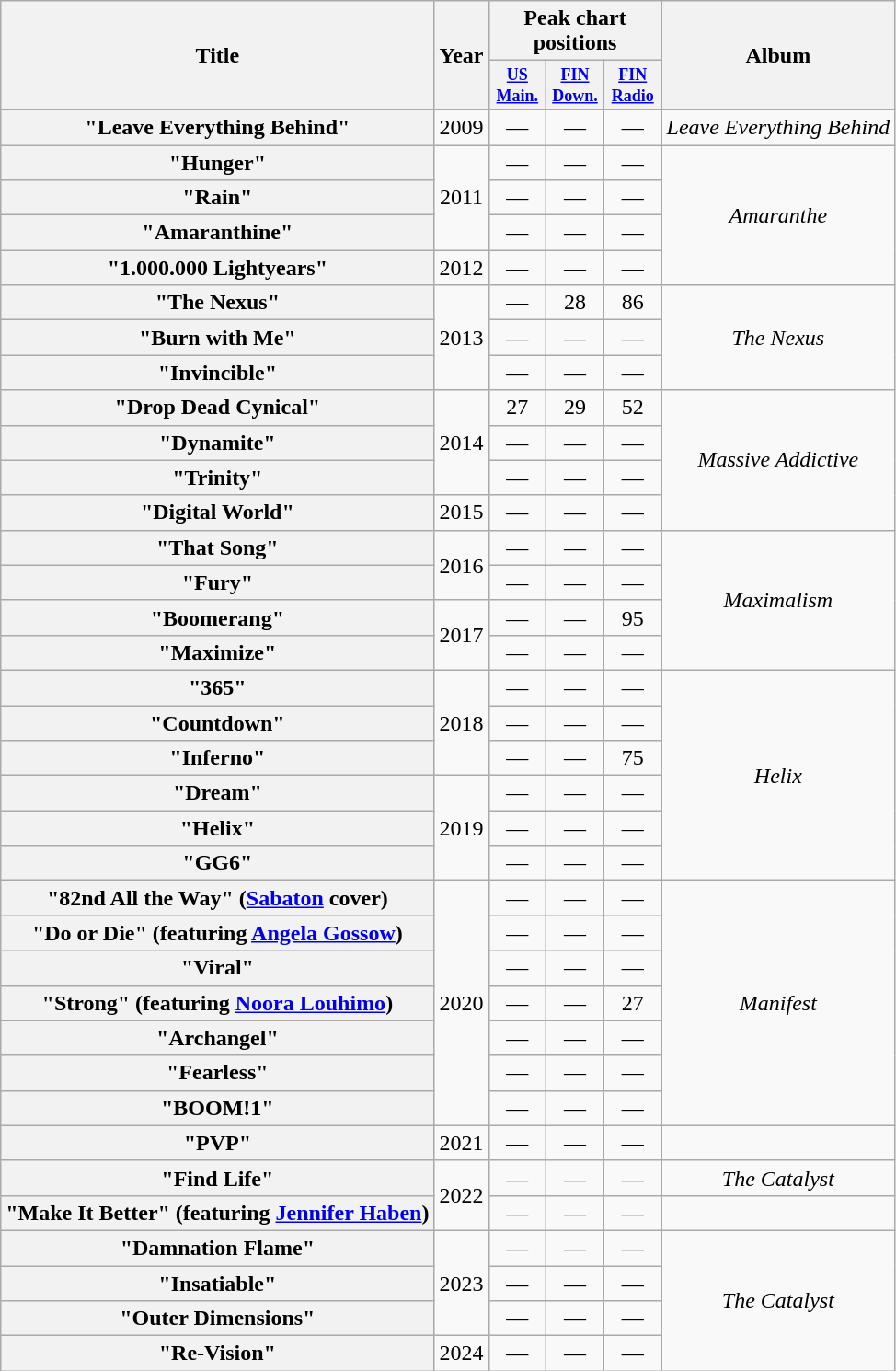<table class="wikitable plainrowheaders" style="text-align:center;">
<tr>
<th scope="col" rowspan="2">Title</th>
<th scope="col" rowspan="2">Year</th>
<th scope="col" colspan="3">Peak chart positions</th>
<th scope="col" rowspan="2">Album</th>
</tr>
<tr>
<th style="width:3em;font-size:75%"><a href='#'>US<br>Main.</a><br></th>
<th style="width:3em;font-size:75%"><a href='#'>FIN<br>Down.</a><br></th>
<th style="width:3em;font-size:75%"><a href='#'>FIN<br>Radio</a><br></th>
</tr>
<tr>
<th scope="row">"Leave Everything Behind"</th>
<td>2009</td>
<td>—</td>
<td>—</td>
<td>—</td>
<td><em>Leave Everything Behind</em></td>
</tr>
<tr>
<th scope="row">"Hunger"</th>
<td rowspan="3">2011</td>
<td>—</td>
<td>—</td>
<td>—</td>
<td rowspan="4"><em>Amaranthe</em></td>
</tr>
<tr>
<th scope="row">"Rain"</th>
<td>—</td>
<td>—</td>
<td>—</td>
</tr>
<tr>
<th scope="row">"Amaranthine"</th>
<td>—</td>
<td>—</td>
<td>—</td>
</tr>
<tr>
<th scope="row">"1.000.000 Lightyears"</th>
<td>2012</td>
<td>—</td>
<td>—</td>
<td>—</td>
</tr>
<tr>
<th scope="row">"The Nexus"</th>
<td rowspan="3">2013</td>
<td>—</td>
<td>28</td>
<td>86</td>
<td rowspan="3"><em>The Nexus</em></td>
</tr>
<tr>
<th scope="row">"Burn with Me"</th>
<td>—</td>
<td>—</td>
<td>—</td>
</tr>
<tr>
<th scope="row">"Invincible"</th>
<td>—</td>
<td>—</td>
<td>—</td>
</tr>
<tr>
<th scope="row">"Drop Dead Cynical"</th>
<td rowspan="3">2014</td>
<td>27</td>
<td>29</td>
<td>52</td>
<td rowspan="4"><em>Massive Addictive</em></td>
</tr>
<tr>
<th scope="row">"Dynamite"</th>
<td>—</td>
<td>—</td>
<td>—</td>
</tr>
<tr>
<th scope="row">"Trinity"</th>
<td>—</td>
<td>—</td>
<td>—</td>
</tr>
<tr>
<th scope="row">"Digital World"</th>
<td rowspan="1">2015</td>
<td>—</td>
<td>—</td>
<td>—</td>
</tr>
<tr>
<th scope="row">"That Song"</th>
<td rowspan="2">2016</td>
<td>—</td>
<td>—</td>
<td>—</td>
<td rowspan="4"><em>Maximalism</em></td>
</tr>
<tr>
<th scope="row">"Fury"</th>
<td>—</td>
<td>—</td>
<td>—</td>
</tr>
<tr>
<th scope="row">"Boomerang"</th>
<td rowspan="2">2017</td>
<td>—</td>
<td>—</td>
<td>95</td>
</tr>
<tr>
<th scope="row">"Maximize"</th>
<td>—</td>
<td>—</td>
<td>—</td>
</tr>
<tr>
<th scope="row">"365"</th>
<td rowspan="3">2018</td>
<td>—</td>
<td>—</td>
<td>—</td>
<td rowspan="6"><em>Helix</em></td>
</tr>
<tr>
<th scope="row">"Countdown"</th>
<td>—</td>
<td>—</td>
<td>—</td>
</tr>
<tr>
<th scope="row">"Inferno"</th>
<td>—</td>
<td>—</td>
<td>75</td>
</tr>
<tr>
<th scope="row">"Dream"</th>
<td rowspan="3">2019</td>
<td>—</td>
<td>—</td>
<td>—</td>
</tr>
<tr>
<th scope="row">"Helix"</th>
<td>—</td>
<td>—</td>
<td>—</td>
</tr>
<tr>
<th scope="row">"GG6"</th>
<td>—</td>
<td>—</td>
<td>—</td>
</tr>
<tr>
<th scope="row">"82nd All the Way" (<a href='#'>Sabaton</a> cover)</th>
<td rowspan="7">2020</td>
<td>—</td>
<td>—</td>
<td>—</td>
<td rowspan="7"><em>Manifest</em></td>
</tr>
<tr>
<th scope="row">"Do or Die" (featuring <a href='#'>Angela Gossow</a>)</th>
<td>—</td>
<td>—</td>
<td>—</td>
</tr>
<tr>
<th scope="row">"Viral"</th>
<td>—</td>
<td>—</td>
<td>—</td>
</tr>
<tr>
<th scope="row">"Strong" (featuring <a href='#'>Noora Louhimo</a>)</th>
<td>—</td>
<td>—</td>
<td>27</td>
</tr>
<tr>
<th scope="row">"Archangel"</th>
<td>—</td>
<td>—</td>
<td>—</td>
</tr>
<tr>
<th scope="row">"Fearless"</th>
<td>—</td>
<td>—</td>
<td>—</td>
</tr>
<tr>
<th scope="row">"BOOM!1"</th>
<td>—</td>
<td>—</td>
<td>—</td>
</tr>
<tr>
<th scope="row">"PVP"</th>
<td>2021</td>
<td>—</td>
<td>—</td>
<td>—</td>
<td></td>
</tr>
<tr>
<th scope="row">"Find Life"</th>
<td rowspan="2">2022</td>
<td>—</td>
<td>—</td>
<td>—</td>
<td><em>The Catalyst</em></td>
</tr>
<tr>
<th scope="row">"Make It Better" (featuring <a href='#'>Jennifer Haben</a>)</th>
<td>—</td>
<td>—</td>
<td>—</td>
<td></td>
</tr>
<tr>
<th scope="row">"Damnation Flame"</th>
<td rowspan="3">2023</td>
<td>—</td>
<td>—</td>
<td>—</td>
<td rowspan="4"><em>The Catalyst</em></td>
</tr>
<tr>
<th scope="row">"Insatiable"</th>
<td>—</td>
<td>—</td>
<td>—</td>
</tr>
<tr>
<th scope="row">"Outer Dimensions"</th>
<td>—</td>
<td>—</td>
<td>—</td>
</tr>
<tr>
<th scope="row">"Re-Vision"</th>
<td>2024</td>
<td>—</td>
<td>—</td>
<td>—</td>
</tr>
</table>
